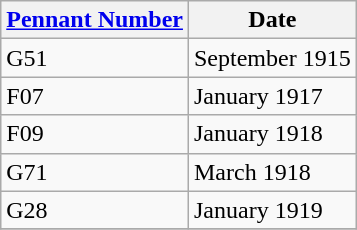<table class="wikitable" style="text-align:left">
<tr>
<th><a href='#'>Pennant Number</a></th>
<th>Date</th>
</tr>
<tr>
<td>G51</td>
<td>September 1915</td>
</tr>
<tr>
<td>F07</td>
<td>January 1917</td>
</tr>
<tr>
<td>F09</td>
<td>January 1918</td>
</tr>
<tr>
<td>G71</td>
<td>March 1918</td>
</tr>
<tr>
<td>G28</td>
<td>January 1919</td>
</tr>
<tr>
</tr>
</table>
